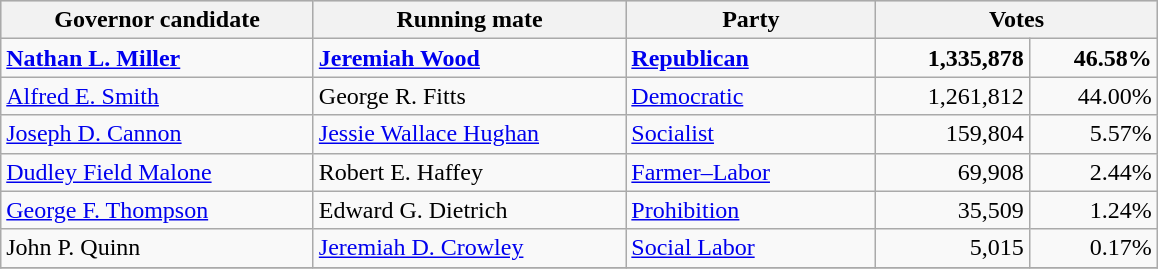<table class=wikitable>
<tr bgcolor=lightgrey>
<th width="20%">Governor candidate</th>
<th width="20%">Running mate</th>
<th width="16%">Party</th>
<th width="18%" colspan="2">Votes</th>
</tr>
<tr>
<td><strong><a href='#'>Nathan L. Miller</a></strong></td>
<td><strong><a href='#'>Jeremiah Wood</a></strong></td>
<td><strong><a href='#'>Republican</a></strong></td>
<td align="right"><strong>1,335,878</strong></td>
<td align="right"><strong>46.58%</strong></td>
</tr>
<tr>
<td><a href='#'>Alfred E. Smith</a></td>
<td>George R. Fitts</td>
<td><a href='#'>Democratic</a></td>
<td align="right">1,261,812</td>
<td align="right">44.00%</td>
</tr>
<tr>
<td><a href='#'>Joseph D. Cannon</a></td>
<td><a href='#'>Jessie Wallace Hughan</a></td>
<td><a href='#'>Socialist</a></td>
<td align="right">159,804</td>
<td align="right">5.57%</td>
</tr>
<tr>
<td><a href='#'>Dudley Field Malone</a></td>
<td>Robert E. Haffey</td>
<td><a href='#'>Farmer–Labor</a></td>
<td align="right">69,908</td>
<td align="right">2.44%</td>
</tr>
<tr>
<td><a href='#'>George F. Thompson</a></td>
<td>Edward G. Dietrich</td>
<td><a href='#'>Prohibition</a></td>
<td align="right">35,509</td>
<td align="right">1.24%</td>
</tr>
<tr>
<td>John P. Quinn</td>
<td><a href='#'>Jeremiah D. Crowley</a></td>
<td><a href='#'>Social Labor</a></td>
<td align="right">5,015</td>
<td align="right">0.17%</td>
</tr>
<tr>
</tr>
</table>
